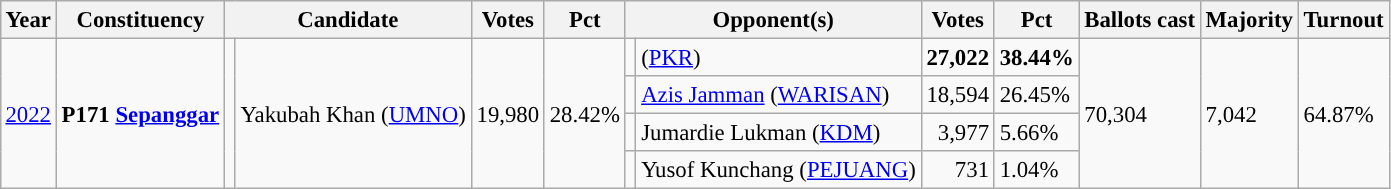<table class="wikitable" style="margin:0.5em ; font-size:95%">
<tr>
<th>Year</th>
<th>Constituency</th>
<th colspan=2>Candidate</th>
<th>Votes</th>
<th>Pct</th>
<th colspan=2>Opponent(s)</th>
<th>Votes</th>
<th>Pct</th>
<th>Ballots cast</th>
<th>Majority</th>
<th>Turnout</th>
</tr>
<tr>
<td rowspan="4"><a href='#'>2022</a></td>
<td rowspan="4"><strong>P171 <a href='#'>Sepanggar</a></strong></td>
<td rowspan="4" ></td>
<td rowspan="4">Yakubah Khan (<a href='#'>UMNO</a>)</td>
<td rowspan="4" align="right">19,980</td>
<td rowspan="4">28.42%</td>
<td></td>
<td> (<a href='#'>PKR</a>)</td>
<td align="right"><strong>27,022</strong></td>
<td><strong>38.44%</strong></td>
<td rowspan="4">70,304</td>
<td rowspan="4">7,042</td>
<td rowspan="4">64.87%</td>
</tr>
<tr>
<td></td>
<td><a href='#'>Azis Jamman</a> (<a href='#'>WARISAN</a>)</td>
<td align="right">18,594</td>
<td>26.45%</td>
</tr>
<tr>
<td></td>
<td>Jumardie Lukman	 (<a href='#'>KDM</a>)</td>
<td align="right">3,977</td>
<td>5.66%</td>
</tr>
<tr>
<td></td>
<td>Yusof Kunchang (<a href='#'>PEJUANG</a>)</td>
<td align="right">731</td>
<td>1.04%</td>
</tr>
</table>
